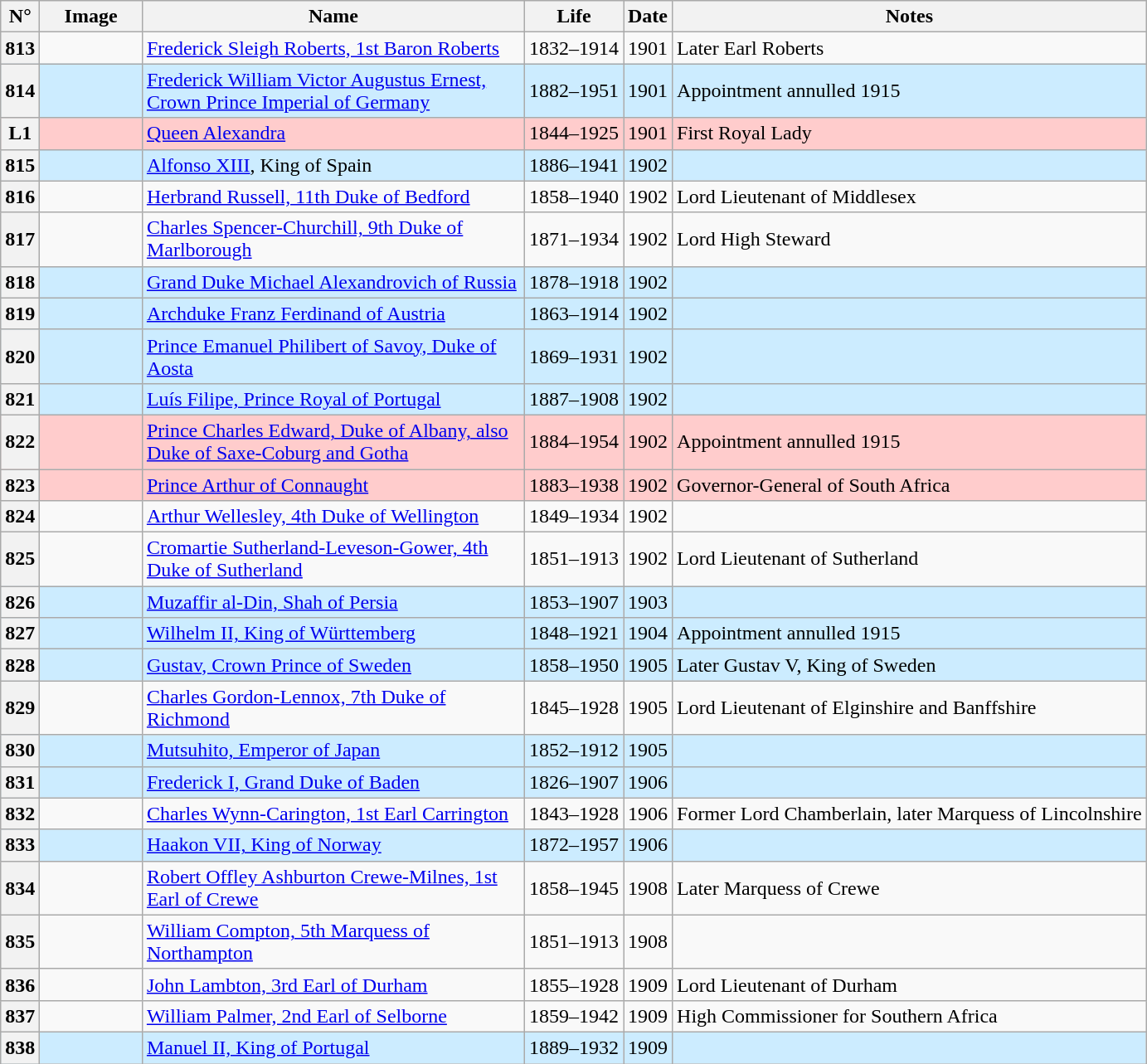<table class="wikitable">
<tr>
<th>N°</th>
<th style="width: 75px;">Image</th>
<th style="width: 300px;">Name</th>
<th>Life</th>
<th>Date</th>
<th>Notes</th>
</tr>
<tr id="Edward VII">
<th>813</th>
<td></td>
<td><a href='#'>Frederick Sleigh Roberts, 1st Baron Roberts</a></td>
<td>1832–1914</td>
<td>1901</td>
<td>Later Earl Roberts</td>
</tr>
<tr bgcolor="#CCECFF">
<th>814</th>
<td></td>
<td><a href='#'>Frederick William Victor Augustus Ernest, Crown Prince Imperial of Germany</a></td>
<td>1882–1951</td>
<td>1901</td>
<td>Appointment annulled 1915</td>
</tr>
<tr bgcolor="#FFCCCC">
<th>L1</th>
<td></td>
<td><a href='#'>Queen Alexandra</a></td>
<td>1844–1925</td>
<td>1901</td>
<td>First Royal Lady</td>
</tr>
<tr bgcolor="#CCECFF">
<th>815</th>
<td></td>
<td><a href='#'>Alfonso XIII</a>, King of Spain</td>
<td>1886–1941</td>
<td>1902</td>
<td></td>
</tr>
<tr>
<th>816</th>
<td></td>
<td><a href='#'>Herbrand Russell, 11th Duke of Bedford</a></td>
<td>1858–1940</td>
<td>1902</td>
<td>Lord Lieutenant of Middlesex</td>
</tr>
<tr>
<th>817</th>
<td></td>
<td><a href='#'>Charles Spencer-Churchill, 9th Duke of Marlborough</a></td>
<td>1871–1934</td>
<td>1902</td>
<td>Lord High Steward</td>
</tr>
<tr bgcolor="#CCECFF">
<th>818</th>
<td></td>
<td><a href='#'>Grand Duke Michael Alexandrovich of Russia</a></td>
<td>1878–1918</td>
<td>1902</td>
<td></td>
</tr>
<tr bgcolor="#CCECFF">
<th>819</th>
<td></td>
<td><a href='#'>Archduke Franz Ferdinand of Austria</a></td>
<td>1863–1914</td>
<td>1902</td>
<td></td>
</tr>
<tr bgcolor="#CCECFF">
<th>820</th>
<td></td>
<td><a href='#'>Prince Emanuel Philibert of Savoy, Duke of Aosta</a></td>
<td>1869–1931</td>
<td>1902</td>
<td></td>
</tr>
<tr bgcolor="#CCECFF">
<th>821</th>
<td></td>
<td><a href='#'>Luís Filipe, Prince Royal of Portugal</a></td>
<td>1887–1908</td>
<td>1902</td>
<td></td>
</tr>
<tr bgcolor="#FFCCCC">
<th>822</th>
<td></td>
<td><a href='#'>Prince Charles Edward, Duke of Albany, also Duke of Saxe-Coburg and Gotha</a></td>
<td>1884–1954</td>
<td>1902</td>
<td>Appointment annulled 1915</td>
</tr>
<tr bgcolor="#FFCCCC">
<th>823</th>
<td></td>
<td><a href='#'>Prince Arthur of Connaught</a></td>
<td>1883–1938</td>
<td>1902</td>
<td>Governor-General of South Africa</td>
</tr>
<tr>
<th>824</th>
<td></td>
<td><a href='#'>Arthur Wellesley, 4th Duke of Wellington</a></td>
<td>1849–1934</td>
<td>1902</td>
<td></td>
</tr>
<tr>
<th>825</th>
<td></td>
<td><a href='#'>Cromartie Sutherland-Leveson-Gower, 4th Duke of Sutherland</a></td>
<td>1851–1913</td>
<td>1902</td>
<td>Lord Lieutenant of Sutherland</td>
</tr>
<tr bgcolor="#CCECFF">
<th>826</th>
<td></td>
<td><a href='#'>Muzaffir al-Din, Shah of Persia</a></td>
<td>1853–1907</td>
<td>1903</td>
<td></td>
</tr>
<tr bgcolor="#CCECFF">
<th>827</th>
<td></td>
<td><a href='#'>Wilhelm II, King of Württemberg</a></td>
<td>1848–1921</td>
<td>1904</td>
<td>Appointment annulled 1915</td>
</tr>
<tr bgcolor="#CCECFF">
<th>828</th>
<td></td>
<td><a href='#'>Gustav, Crown Prince of Sweden</a></td>
<td>1858–1950</td>
<td>1905</td>
<td>Later Gustav V, King of Sweden</td>
</tr>
<tr>
<th>829</th>
<td></td>
<td><a href='#'>Charles Gordon-Lennox, 7th Duke of Richmond</a></td>
<td>1845–1928</td>
<td>1905</td>
<td>Lord Lieutenant of Elginshire and Banffshire</td>
</tr>
<tr bgcolor="#CCECFF">
<th>830</th>
<td></td>
<td><a href='#'>Mutsuhito, Emperor of Japan</a></td>
<td>1852–1912</td>
<td>1905</td>
<td></td>
</tr>
<tr bgcolor="#CCECFF">
<th>831</th>
<td></td>
<td><a href='#'>Frederick I, Grand Duke of Baden</a></td>
<td>1826–1907</td>
<td>1906</td>
<td></td>
</tr>
<tr>
<th>832</th>
<td></td>
<td><a href='#'>Charles Wynn-Carington, 1st Earl Carrington</a></td>
<td>1843–1928</td>
<td>1906</td>
<td>Former Lord Chamberlain, later Marquess of Lincolnshire</td>
</tr>
<tr bgcolor="#CCECFF">
<th>833</th>
<td></td>
<td><a href='#'>Haakon VII, King of Norway</a></td>
<td>1872–1957</td>
<td>1906</td>
<td></td>
</tr>
<tr>
<th>834</th>
<td></td>
<td><a href='#'>Robert Offley Ashburton Crewe-Milnes, 1st Earl of Crewe</a></td>
<td>1858–1945</td>
<td>1908</td>
<td>Later Marquess of Crewe</td>
</tr>
<tr>
<th>835</th>
<td></td>
<td><a href='#'>William Compton, 5th Marquess of Northampton</a></td>
<td>1851–1913</td>
<td>1908</td>
<td></td>
</tr>
<tr>
<th>836</th>
<td></td>
<td><a href='#'>John Lambton, 3rd Earl of Durham</a></td>
<td>1855–1928</td>
<td>1909</td>
<td>Lord Lieutenant of Durham</td>
</tr>
<tr>
<th>837</th>
<td></td>
<td><a href='#'>William Palmer, 2nd Earl of Selborne</a></td>
<td>1859–1942</td>
<td>1909</td>
<td>High Commissioner for Southern Africa</td>
</tr>
<tr bgcolor="#CCECFF">
<th>838</th>
<td></td>
<td><a href='#'>Manuel II, King of Portugal</a></td>
<td>1889–1932</td>
<td>1909</td>
<td></td>
</tr>
</table>
